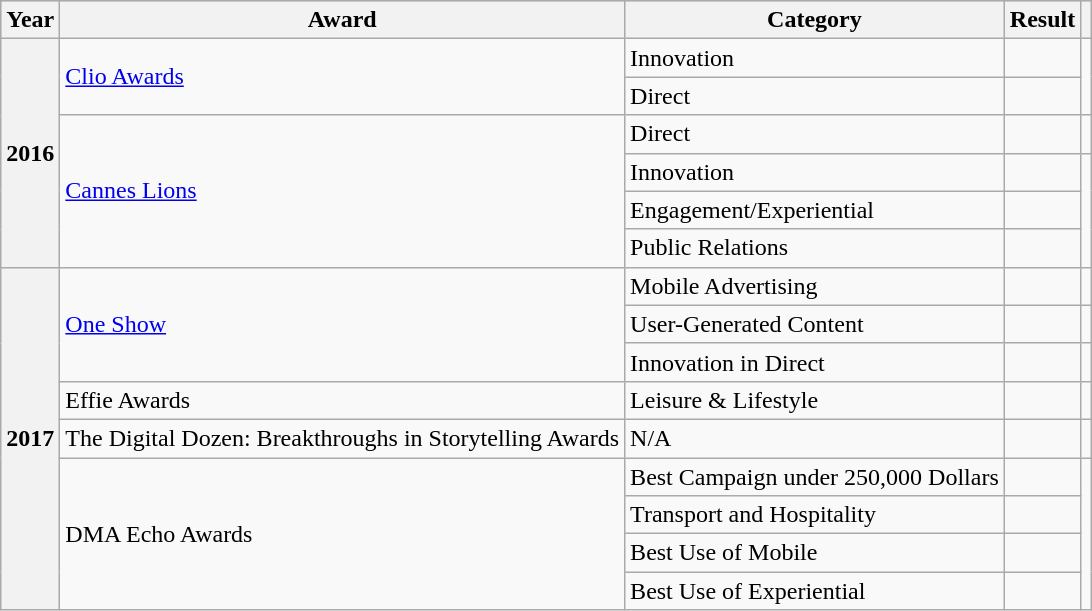<table class="wikitable plainrowheaders sortable">
<tr style="background:#ccc; text-align:center;">
<th>Year</th>
<th>Award</th>
<th>Category</th>
<th>Result</th>
<th></th>
</tr>
<tr>
<th scope="row" style="text-align:center;" rowspan=6>2016</th>
<td rowspan=2><a href='#'>Clio Awards</a></td>
<td>Innovation</td>
<td></td>
<td rowspan=2></td>
</tr>
<tr>
<td>Direct</td>
<td></td>
</tr>
<tr>
<td rowspan=4><a href='#'>Cannes Lions</a></td>
<td>Direct</td>
<td></td>
<td></td>
</tr>
<tr>
<td>Innovation</td>
<td></td>
<td rowspan=3></td>
</tr>
<tr>
<td>Engagement/Experiential</td>
<td></td>
</tr>
<tr>
<td>Public Relations</td>
<td></td>
</tr>
<tr>
<th scope="row" style="text-align:center;" rowspan=9>2017</th>
<td rowspan=3><a href='#'>One Show</a></td>
<td>Mobile Advertising</td>
<td></td>
<td></td>
</tr>
<tr>
<td>User-Generated Content</td>
<td></td>
<td></td>
</tr>
<tr>
<td>Innovation in Direct</td>
<td></td>
<td></td>
</tr>
<tr>
<td>Effie Awards</td>
<td>Leisure & Lifestyle</td>
<td></td>
<td></td>
</tr>
<tr>
<td>The Digital Dozen: Breakthroughs in Storytelling Awards</td>
<td>N/A</td>
<td></td>
<td></td>
</tr>
<tr>
<td rowspan=4>DMA Echo Awards</td>
<td>Best Campaign under 250,000 Dollars</td>
<td></td>
<td rowspan=4></td>
</tr>
<tr>
<td>Transport and Hospitality</td>
<td></td>
</tr>
<tr>
<td>Best Use of Mobile</td>
<td></td>
</tr>
<tr>
<td>Best Use of Experiential</td>
<td></td>
</tr>
</table>
